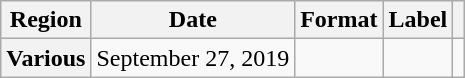<table class="wikitable plainrowheaders">
<tr>
<th scope="col">Region</th>
<th scope="col">Date</th>
<th scope="col">Format</th>
<th scope="col">Label</th>
<th scope="col"></th>
</tr>
<tr>
<th scope="row">Various</th>
<td>September 27, 2019</td>
<td></td>
<td></td>
<td style="text-align:center;"></td>
</tr>
</table>
